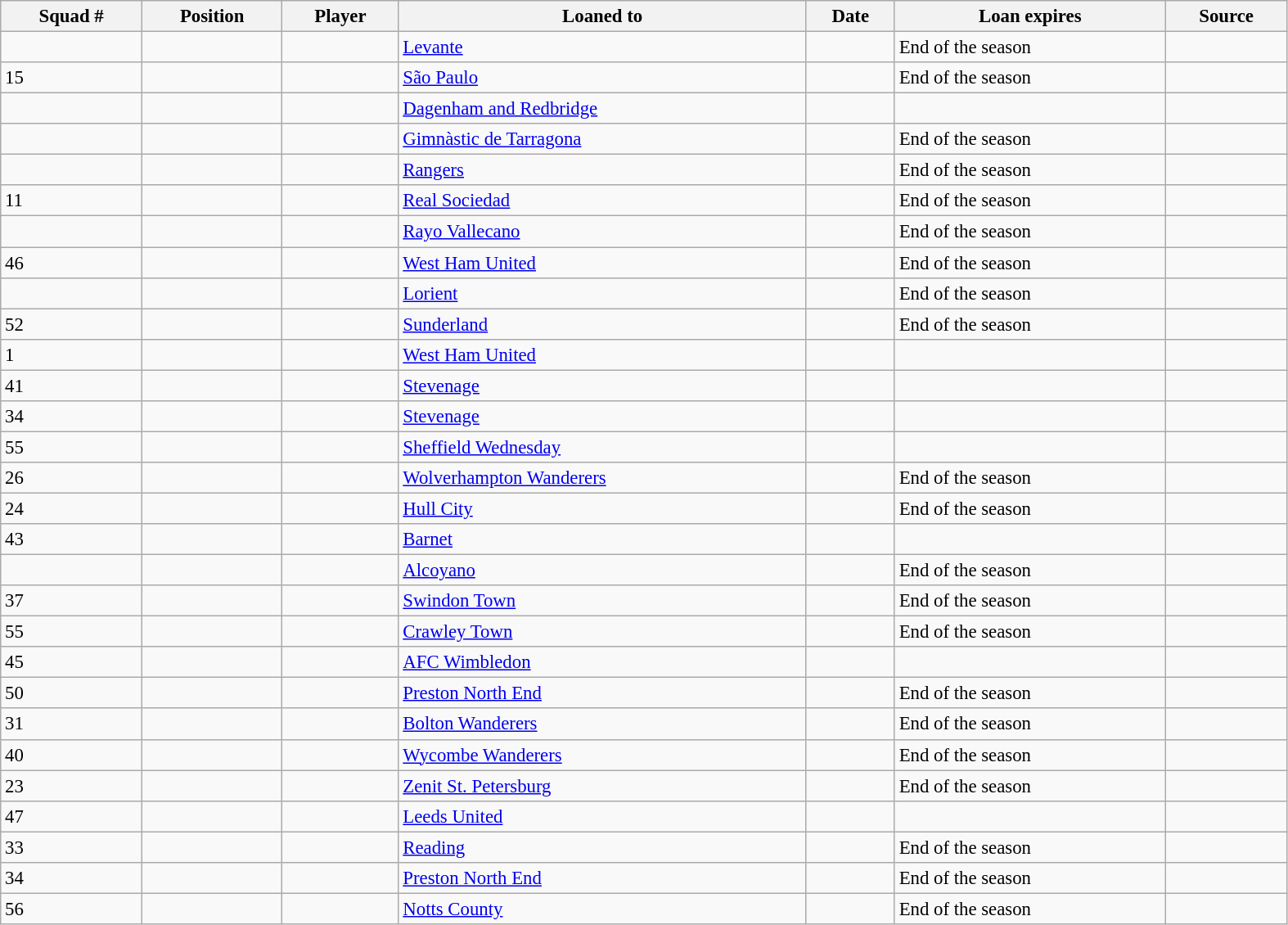<table width=83% class="wikitable sortable" style="text-align:center; font-size:95%; text-align:left">
<tr>
<th>Squad #</th>
<th>Position</th>
<th>Player</th>
<th>Loaned to</th>
<th>Date</th>
<th>Loan expires</th>
<th>Source</th>
</tr>
<tr>
<td></td>
<td></td>
<td></td>
<td> <a href='#'>Levante</a></td>
<td></td>
<td>End of the season</td>
<td></td>
</tr>
<tr>
<td>15</td>
<td></td>
<td></td>
<td> <a href='#'>São Paulo</a></td>
<td></td>
<td>End of the season</td>
<td></td>
</tr>
<tr>
<td></td>
<td></td>
<td></td>
<td> <a href='#'>Dagenham and Redbridge</a></td>
<td></td>
<td></td>
<td></td>
</tr>
<tr>
<td></td>
<td></td>
<td></td>
<td> <a href='#'>Gimnàstic de Tarragona</a></td>
<td></td>
<td>End of the season</td>
<td></td>
</tr>
<tr>
<td></td>
<td></td>
<td></td>
<td> <a href='#'>Rangers</a></td>
<td></td>
<td>End of the season</td>
<td></td>
</tr>
<tr>
<td>11</td>
<td></td>
<td></td>
<td> <a href='#'>Real Sociedad</a></td>
<td></td>
<td>End of the season</td>
<td></td>
</tr>
<tr>
<td></td>
<td></td>
<td></td>
<td> <a href='#'>Rayo Vallecano</a></td>
<td></td>
<td>End of the season</td>
<td></td>
</tr>
<tr>
<td>46</td>
<td></td>
<td></td>
<td> <a href='#'>West Ham United</a></td>
<td></td>
<td>End of the season</td>
<td></td>
</tr>
<tr>
<td></td>
<td></td>
<td></td>
<td> <a href='#'>Lorient</a></td>
<td></td>
<td>End of the season</td>
<td></td>
</tr>
<tr>
<td>52</td>
<td></td>
<td></td>
<td> <a href='#'>Sunderland</a></td>
<td></td>
<td>End of the season</td>
<td></td>
</tr>
<tr>
<td>1</td>
<td></td>
<td></td>
<td> <a href='#'>West Ham United</a></td>
<td></td>
<td></td>
<td></td>
</tr>
<tr>
<td>41</td>
<td></td>
<td></td>
<td> <a href='#'>Stevenage</a></td>
<td></td>
<td></td>
<td></td>
</tr>
<tr>
<td>34</td>
<td></td>
<td></td>
<td> <a href='#'>Stevenage</a></td>
<td></td>
<td></td>
<td></td>
</tr>
<tr>
<td>55</td>
<td></td>
<td></td>
<td> <a href='#'>Sheffield Wednesday</a></td>
<td></td>
<td></td>
<td></td>
</tr>
<tr>
<td>26</td>
<td></td>
<td></td>
<td> <a href='#'>Wolverhampton Wanderers</a></td>
<td></td>
<td>End of the season</td>
<td></td>
</tr>
<tr>
<td>24</td>
<td></td>
<td></td>
<td> <a href='#'>Hull City</a></td>
<td></td>
<td>End of the season</td>
<td></td>
</tr>
<tr>
<td>43</td>
<td></td>
<td></td>
<td> <a href='#'>Barnet</a></td>
<td></td>
<td></td>
<td></td>
</tr>
<tr>
<td></td>
<td></td>
<td></td>
<td> <a href='#'>Alcoyano</a></td>
<td></td>
<td>End of the season</td>
<td></td>
</tr>
<tr>
<td>37</td>
<td></td>
<td></td>
<td> <a href='#'>Swindon Town</a></td>
<td></td>
<td>End of the season</td>
<td></td>
</tr>
<tr>
<td>55</td>
<td></td>
<td></td>
<td> <a href='#'>Crawley Town</a></td>
<td></td>
<td>End of the season</td>
<td></td>
</tr>
<tr>
<td>45</td>
<td></td>
<td></td>
<td> <a href='#'>AFC Wimbledon</a></td>
<td></td>
<td></td>
<td></td>
</tr>
<tr>
<td>50</td>
<td></td>
<td></td>
<td> <a href='#'>Preston North End</a></td>
<td></td>
<td>End of the season</td>
<td></td>
</tr>
<tr>
<td>31</td>
<td></td>
<td></td>
<td> <a href='#'>Bolton Wanderers</a></td>
<td></td>
<td>End of the season</td>
<td></td>
</tr>
<tr>
<td>40</td>
<td></td>
<td></td>
<td> <a href='#'>Wycombe Wanderers</a></td>
<td></td>
<td>End of the season</td>
<td></td>
</tr>
<tr>
<td>23</td>
<td></td>
<td></td>
<td> <a href='#'>Zenit St. Petersburg</a></td>
<td></td>
<td>End of the season</td>
<td></td>
</tr>
<tr>
<td>47</td>
<td></td>
<td></td>
<td> <a href='#'>Leeds United</a></td>
<td></td>
<td></td>
<td></td>
</tr>
<tr>
<td>33</td>
<td></td>
<td></td>
<td> <a href='#'>Reading</a></td>
<td></td>
<td>End of the season</td>
<td></td>
</tr>
<tr>
<td>34</td>
<td></td>
<td></td>
<td> <a href='#'>Preston North End</a></td>
<td></td>
<td>End of the season</td>
<td></td>
</tr>
<tr>
<td>56</td>
<td></td>
<td></td>
<td> <a href='#'>Notts County</a></td>
<td></td>
<td>End of the season</td>
<td></td>
</tr>
</table>
